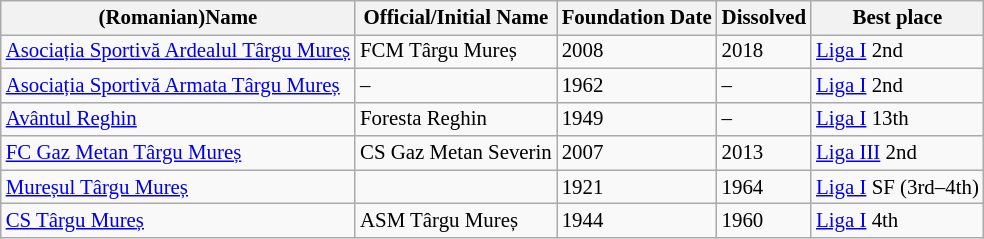<table class="wikitable sortable mw-collapsible" style=" font-size: 87%;">
<tr>
<th>(Romanian)Name</th>
<th>Official/Initial Name</th>
<th>Foundation Date</th>
<th>Dissolved</th>
<th>Best place</th>
</tr>
<tr>
<td><a href='#'>Asociația Sportivă Ardealul Târgu Mureș</a></td>
<td>FCM Târgu Mureș</td>
<td>2008</td>
<td>2018</td>
<td><a href='#'>Liga I</a> 2nd</td>
</tr>
<tr>
<td><a href='#'>Asociația Sportivă Armata Târgu Mureș</a></td>
<td>–</td>
<td>1962</td>
<td>–</td>
<td><a href='#'>Liga I</a> 2nd</td>
</tr>
<tr>
<td><a href='#'>Avântul Reghin</a></td>
<td>Foresta Reghin</td>
<td>1949</td>
<td>–</td>
<td><a href='#'>Liga I</a> 13th</td>
</tr>
<tr>
<td><a href='#'>FC Gaz Metan Târgu Mureș</a></td>
<td>CS Gaz Metan Severin</td>
<td>2007</td>
<td>2013</td>
<td><a href='#'>Liga III</a> 2nd</td>
</tr>
<tr>
<td><a href='#'>Mureșul Târgu Mureș</a></td>
<td></td>
<td>1921</td>
<td>1964</td>
<td><a href='#'>Liga I</a> SF (3rd–4th)</td>
</tr>
<tr>
<td><a href='#'>CS Târgu Mureș</a></td>
<td>ASM Târgu Mureș</td>
<td>1944</td>
<td>1960</td>
<td><a href='#'>Liga I</a> 4th</td>
</tr>
</table>
